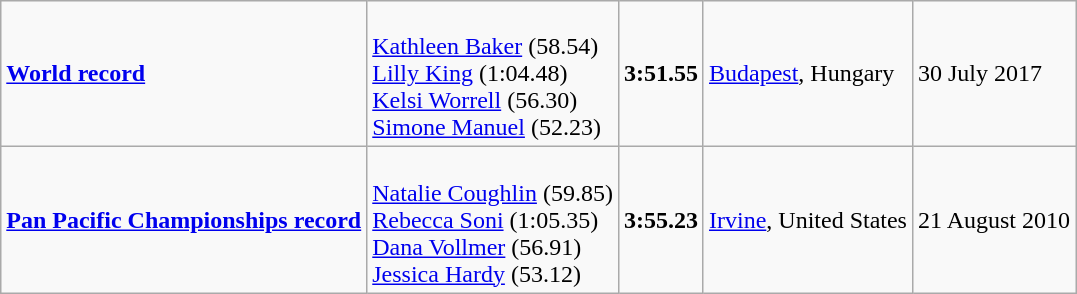<table class="wikitable">
<tr>
<td><strong><a href='#'>World record</a></strong></td>
<td><br><a href='#'>Kathleen Baker</a> (58.54)<br><a href='#'>Lilly King</a> (1:04.48)<br><a href='#'>Kelsi Worrell</a> (56.30)<br><a href='#'>Simone Manuel</a> (52.23)</td>
<td><strong>3:51.55</strong></td>
<td><a href='#'>Budapest</a>, Hungary</td>
<td>30 July 2017</td>
</tr>
<tr>
<td><strong><a href='#'>Pan Pacific Championships record</a></strong></td>
<td><br><a href='#'>Natalie Coughlin</a> (59.85)<br><a href='#'>Rebecca Soni</a> (1:05.35)<br><a href='#'>Dana Vollmer</a> (56.91)<br><a href='#'>Jessica Hardy</a> (53.12)</td>
<td><strong>3:55.23</strong></td>
<td><a href='#'>Irvine</a>, United States</td>
<td>21 August 2010</td>
</tr>
</table>
